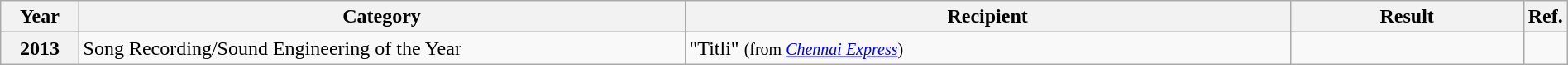<table class="wikitable plainrowheaders" width="100%" "textcolor:#000;">
<tr>
<th scope="col" width=5%><strong>Year</strong></th>
<th scope="col" width=39%><strong>Category</strong></th>
<th scope="col" width=39%><strong>Recipient</strong></th>
<th scope="col" width=15%><strong>Result</strong></th>
<th scope="col" width=2%><strong>Ref.</strong></th>
</tr>
<tr>
<th scope="row">2013</th>
<td>Song Recording/Sound Engineering of the Year</td>
<td>"Titli" <small>(from <em><a href='#'>Chennai Express</a></em>)</small></td>
<td></td>
<td></td>
</tr>
</table>
